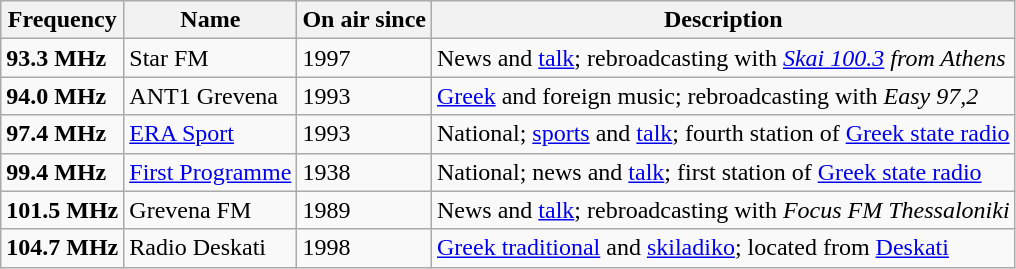<table class="wikitable">
<tr>
<th>Frequency</th>
<th>Name</th>
<th>On air since</th>
<th>Description</th>
</tr>
<tr>
<td><strong>93.3 MHz</strong></td>
<td>Star FM</td>
<td>1997</td>
<td>News and <a href='#'>talk</a>; rebroadcasting with <em><a href='#'>Skai 100.3</a> from Athens</em></td>
</tr>
<tr>
<td><strong>94.0 MHz</strong></td>
<td>ANT1 Grevena</td>
<td>1993</td>
<td><a href='#'>Greek</a> and foreign music; rebroadcasting with <em>Easy 97,2</em></td>
</tr>
<tr>
<td><strong>97.4 MHz</strong></td>
<td><a href='#'>ERA Sport</a></td>
<td>1993</td>
<td>National; <a href='#'>sports</a> and <a href='#'>talk</a>; fourth station of <a href='#'>Greek state radio</a></td>
</tr>
<tr>
<td><strong>99.4 MHz</strong></td>
<td><a href='#'>First Programme</a></td>
<td>1938</td>
<td>National; news and <a href='#'>talk</a>; first station of <a href='#'>Greek state radio</a></td>
</tr>
<tr>
<td><strong>101.5 MHz</strong></td>
<td>Grevena FM</td>
<td>1989</td>
<td>News and <a href='#'>talk</a>; rebroadcasting with <em>Focus FM Thessaloniki</em></td>
</tr>
<tr>
<td><strong>104.7 MHz</strong></td>
<td>Radio Deskati</td>
<td>1998</td>
<td><a href='#'>Greek traditional</a> and <a href='#'>skiladiko</a>; located from <a href='#'>Deskati</a></td>
</tr>
</table>
